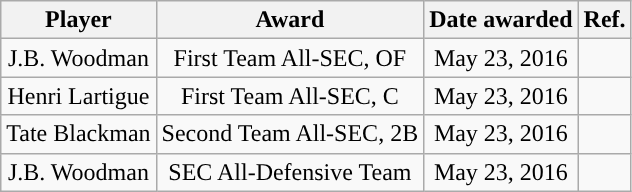<table class="wikitable sortable sortable" style="text-align: center">
<tr>
<th>Player</th>
<th>Award</th>
<th>Date awarded</th>
<th>Ref.</th>
</tr>
<tr>
<td>J.B. Woodman</td>
<td>First Team All-SEC, OF</td>
<td>May 23, 2016</td>
<td></td>
</tr>
<tr>
<td>Henri Lartigue</td>
<td>First Team All-SEC, C</td>
<td>May 23, 2016</td>
<td></td>
</tr>
<tr>
<td>Tate Blackman</td>
<td>Second Team All-SEC, 2B</td>
<td>May 23, 2016</td>
<td></td>
</tr>
<tr>
<td>J.B. Woodman</td>
<td>SEC All-Defensive Team</td>
<td>May 23, 2016</td>
<td></td>
</tr>
</table>
